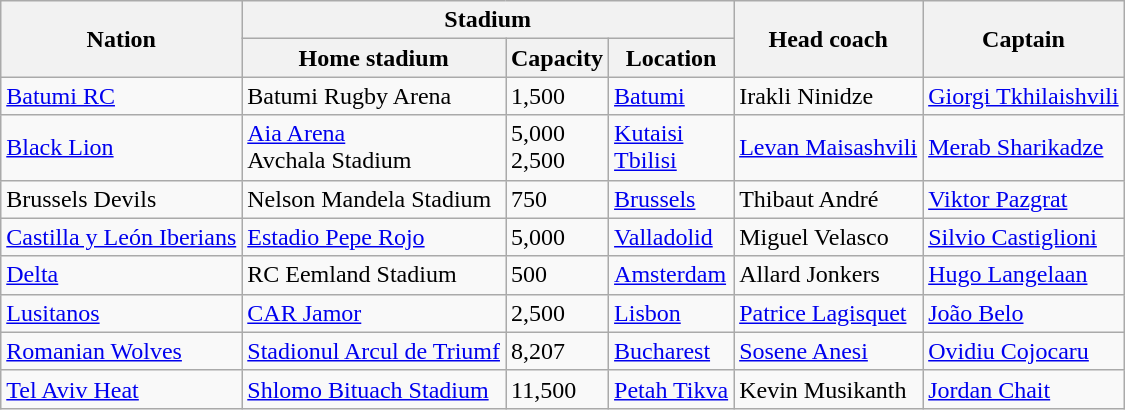<table class="wikitable">
<tr>
<th rowspan="2">Nation</th>
<th colspan="3">Stadium</th>
<th rowspan="2">Head coach</th>
<th rowspan="2">Captain</th>
</tr>
<tr>
<th>Home stadium</th>
<th>Capacity</th>
<th>Location</th>
</tr>
<tr>
<td> <a href='#'>Batumi RC</a></td>
<td>Batumi Rugby Arena</td>
<td>1,500</td>
<td><a href='#'>Batumi</a></td>
<td> Irakli Ninidze</td>
<td><a href='#'>Giorgi Tkhilaishvili</a></td>
</tr>
<tr>
<td> <a href='#'>Black Lion</a></td>
<td><a href='#'>Aia Arena</a><br>Avchala Stadium</td>
<td>5,000<br>2,500</td>
<td><a href='#'>Kutaisi</a><br><a href='#'>Tbilisi</a></td>
<td> <a href='#'>Levan Maisashvili</a></td>
<td><a href='#'>Merab Sharikadze</a></td>
</tr>
<tr>
<td> Brussels Devils</td>
<td>Nelson Mandela Stadium</td>
<td>750</td>
<td><a href='#'>Brussels</a></td>
<td> Thibaut André</td>
<td><a href='#'>Viktor Pazgrat</a></td>
</tr>
<tr>
<td> <a href='#'>Castilla y León Iberians</a></td>
<td><a href='#'>Estadio Pepe Rojo</a></td>
<td>5,000</td>
<td><a href='#'>Valladolid</a></td>
<td> Miguel Velasco</td>
<td><a href='#'>Silvio Castiglioni</a></td>
</tr>
<tr>
<td> <a href='#'>Delta</a></td>
<td>RC Eemland Stadium</td>
<td>500</td>
<td><a href='#'>Amsterdam</a></td>
<td> Allard Jonkers</td>
<td><a href='#'>Hugo Langelaan</a></td>
</tr>
<tr>
<td> <a href='#'>Lusitanos</a></td>
<td><a href='#'>CAR Jamor</a></td>
<td>2,500</td>
<td><a href='#'>Lisbon</a></td>
<td> <a href='#'>Patrice Lagisquet</a></td>
<td><a href='#'>João Belo</a></td>
</tr>
<tr>
<td> <a href='#'>Romanian Wolves</a></td>
<td><a href='#'>Stadionul Arcul de Triumf</a></td>
<td>8,207</td>
<td><a href='#'>Bucharest</a></td>
<td> <a href='#'>Sosene Anesi</a></td>
<td><a href='#'>Ovidiu Cojocaru</a></td>
</tr>
<tr>
<td> <a href='#'>Tel Aviv Heat</a></td>
<td><a href='#'>Shlomo Bituach Stadium</a></td>
<td>11,500</td>
<td><a href='#'>Petah Tikva</a></td>
<td> Kevin Musikanth</td>
<td><a href='#'>Jordan Chait</a></td>
</tr>
</table>
